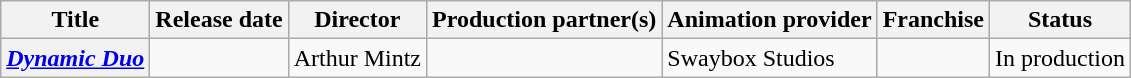<table class="wikitable plainrowheaders unsortable defaultcenter col1left col2left col4left">
<tr>
<th scope="col">Title</th>
<th scope="col">Release date</th>
<th scope="col">Director</th>
<th scope="col">Production partner(s)</th>
<th scope="col">Animation provider</th>
<th scope="col">Franchise</th>
<th scope="col">Status</th>
</tr>
<tr>
<th scope="row"><em><a href='#'>Dynamic Duo</a></em></th>
<td></td>
<td>Arthur Mintz</td>
<td></td>
<td>Swaybox Studios</td>
<td></td>
<td>In production<br></td>
</tr>
</table>
